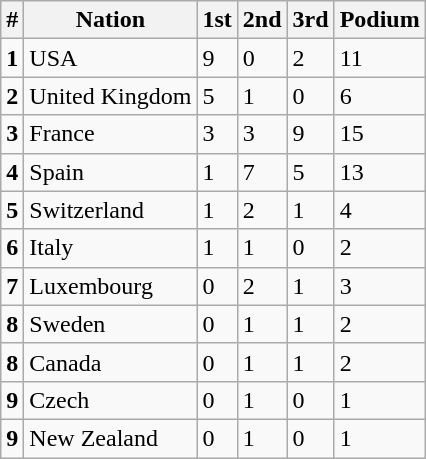<table class="wikitable sortable">
<tr>
<th>#</th>
<th>Nation</th>
<th>1st</th>
<th>2nd</th>
<th>3rd</th>
<th>Podium</th>
</tr>
<tr>
<td><strong>1</strong></td>
<td> USA</td>
<td>9</td>
<td>0</td>
<td>2</td>
<td>11</td>
</tr>
<tr>
<td><strong>2</strong></td>
<td> United Kingdom</td>
<td>5</td>
<td>1</td>
<td>0</td>
<td>6</td>
</tr>
<tr>
<td><strong>3</strong></td>
<td> France</td>
<td>3</td>
<td>3</td>
<td>9</td>
<td>15</td>
</tr>
<tr>
<td><strong>4</strong></td>
<td> Spain</td>
<td>1</td>
<td>7</td>
<td>5</td>
<td>13</td>
</tr>
<tr>
<td><strong>5</strong></td>
<td> Switzerland</td>
<td>1</td>
<td>2</td>
<td>1</td>
<td>4</td>
</tr>
<tr>
<td><strong>6</strong></td>
<td> Italy</td>
<td>1</td>
<td>1</td>
<td>0</td>
<td>2</td>
</tr>
<tr>
<td><strong>7</strong></td>
<td> Luxembourg</td>
<td>0</td>
<td>2</td>
<td>1</td>
<td>3</td>
</tr>
<tr>
<td><strong>8</strong></td>
<td> Sweden</td>
<td>0</td>
<td>1</td>
<td>1</td>
<td>2</td>
</tr>
<tr>
<td><strong>8</strong></td>
<td> Canada</td>
<td>0</td>
<td>1</td>
<td>1</td>
<td>2</td>
</tr>
<tr>
<td><strong>9</strong></td>
<td> Czech</td>
<td>0</td>
<td>1</td>
<td>0</td>
<td>1</td>
</tr>
<tr>
<td><strong>9</strong></td>
<td> New Zealand</td>
<td>0</td>
<td>1</td>
<td>0</td>
<td>1</td>
</tr>
</table>
